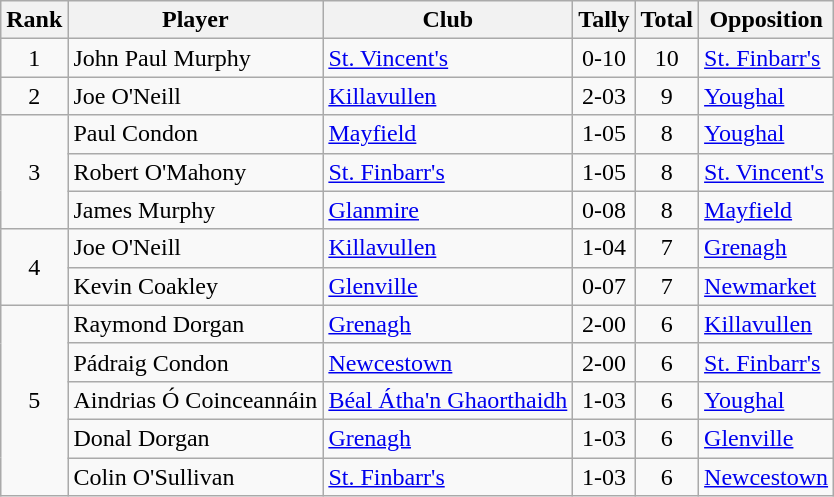<table class="wikitable">
<tr>
<th>Rank</th>
<th>Player</th>
<th>Club</th>
<th>Tally</th>
<th>Total</th>
<th>Opposition</th>
</tr>
<tr>
<td rowspan="1" style="text-align:center;">1</td>
<td>John Paul Murphy</td>
<td><a href='#'>St. Vincent's</a></td>
<td align=center>0-10</td>
<td align=center>10</td>
<td><a href='#'>St. Finbarr's</a></td>
</tr>
<tr>
<td rowspan="1" style="text-align:center;">2</td>
<td>Joe O'Neill</td>
<td><a href='#'>Killavullen</a></td>
<td align=center>2-03</td>
<td align=center>9</td>
<td><a href='#'>Youghal</a></td>
</tr>
<tr>
<td rowspan="3" style="text-align:center;">3</td>
<td>Paul Condon</td>
<td><a href='#'>Mayfield</a></td>
<td align=center>1-05</td>
<td align=center>8</td>
<td><a href='#'>Youghal</a></td>
</tr>
<tr>
<td>Robert O'Mahony</td>
<td><a href='#'>St. Finbarr's</a></td>
<td align=center>1-05</td>
<td align=center>8</td>
<td><a href='#'>St. Vincent's</a></td>
</tr>
<tr>
<td>James Murphy</td>
<td><a href='#'>Glanmire</a></td>
<td align=center>0-08</td>
<td align=center>8</td>
<td><a href='#'>Mayfield</a></td>
</tr>
<tr>
<td rowspan="2" style="text-align:center;">4</td>
<td>Joe O'Neill</td>
<td><a href='#'>Killavullen</a></td>
<td align=center>1-04</td>
<td align=center>7</td>
<td><a href='#'>Grenagh</a></td>
</tr>
<tr>
<td>Kevin Coakley</td>
<td><a href='#'>Glenville</a></td>
<td align=center>0-07</td>
<td align=center>7</td>
<td><a href='#'>Newmarket</a></td>
</tr>
<tr>
<td rowspan="5" style="text-align:center;">5</td>
<td>Raymond Dorgan</td>
<td><a href='#'>Grenagh</a></td>
<td align=center>2-00</td>
<td align=center>6</td>
<td><a href='#'>Killavullen</a></td>
</tr>
<tr>
<td>Pádraig Condon</td>
<td><a href='#'>Newcestown</a></td>
<td align=center>2-00</td>
<td align=center>6</td>
<td><a href='#'>St. Finbarr's</a></td>
</tr>
<tr>
<td>Aindrias Ó Coinceannáin</td>
<td><a href='#'>Béal Átha'n Ghaorthaidh</a></td>
<td align=center>1-03</td>
<td align=center>6</td>
<td><a href='#'>Youghal</a></td>
</tr>
<tr>
<td>Donal Dorgan</td>
<td><a href='#'>Grenagh</a></td>
<td align=center>1-03</td>
<td align=center>6</td>
<td><a href='#'>Glenville</a></td>
</tr>
<tr>
<td>Colin O'Sullivan</td>
<td><a href='#'>St. Finbarr's</a></td>
<td align=center>1-03</td>
<td align=center>6</td>
<td><a href='#'>Newcestown</a></td>
</tr>
</table>
